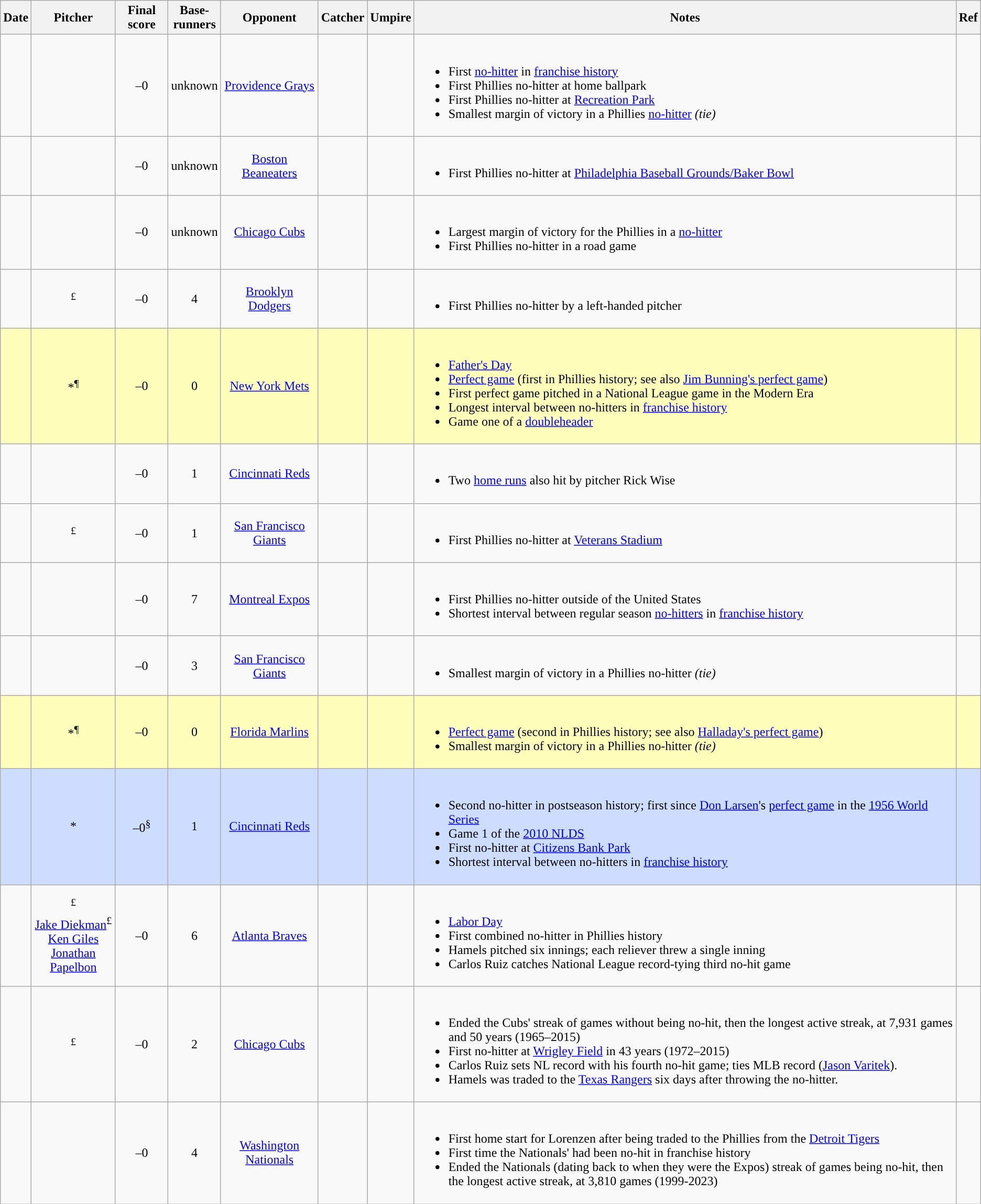<table class="wikitable sortable" style="text-align:center" border="1">
<tr>
<th>Date</th>
<th>Pitcher</th>
<th>Final score</th>
<th>Base-<br>runners</th>
<th>Opponent</th>
<th>Catcher</th>
<th>Umpire</th>
<th class="unsortable">Notes</th>
<th class="unsortable">Ref</th>
</tr>
<tr>
<td></td>
<td></td>
<td>–0</td>
<td>unknown</td>
<td><a href='#'>Providence Grays</a></td>
<td></td>
<td></td>
<td align="left"><br><ul><li>First <a href='#'>no-hitter</a> in <a href='#'>franchise history</a></li><li>First Phillies no-hitter at home ballpark</li><li>First Phillies no-hitter at <a href='#'>Recreation Park</a></li><li>Smallest margin of victory in a Phillies <a href='#'>no-hitter</a> <em>(tie)</em></li></ul></td>
<td></td>
</tr>
<tr>
<td></td>
<td></td>
<td>–0</td>
<td>unknown</td>
<td><a href='#'>Boston Beaneaters</a></td>
<td></td>
<td></td>
<td align="left"><br><ul><li>First Phillies no-hitter at <a href='#'>Philadelphia Baseball Grounds/Baker Bowl</a></li></ul></td>
<td></td>
</tr>
<tr>
<td></td>
<td></td>
<td>–0</td>
<td>unknown</td>
<td><a href='#'>Chicago Cubs</a></td>
<td></td>
<td></td>
<td align="left"><br><ul><li>Largest margin of victory for the Phillies in a <a href='#'>no-hitter</a></li><li>First Phillies no-hitter in a road game</li></ul></td>
<td></td>
</tr>
<tr>
<td></td>
<td><sup>£</sup></td>
<td>–0</td>
<td>4</td>
<td><a href='#'>Brooklyn Dodgers</a></td>
<td></td>
<td></td>
<td align="left"><br><ul><li>First Phillies no-hitter by a left-handed pitcher</li></ul></td>
<td></td>
</tr>
<tr bgcolor="#ffffbb">
<td></td>
<td>*<sup>¶</sup></td>
<td>–0</td>
<td>0</td>
<td><a href='#'>New York Mets</a></td>
<td></td>
<td></td>
<td align="left"><br><ul><li><a href='#'>Father's Day</a></li><li><a href='#'>Perfect game</a> (first in Phillies history; see also <a href='#'>Jim Bunning's perfect game</a>)</li><li>First perfect game pitched in a National League game in the Modern Era</li><li>Longest interval between no-hitters in <a href='#'>franchise history</a></li><li>Game one of a <a href='#'>doubleheader</a></li></ul></td>
<td></td>
</tr>
<tr>
<td></td>
<td></td>
<td>–0</td>
<td>1</td>
<td><a href='#'>Cincinnati Reds</a></td>
<td></td>
<td></td>
<td align="left"><br><ul><li>Two <a href='#'>home runs</a> also hit by pitcher Rick Wise</li></ul></td>
<td></td>
</tr>
<tr>
<td></td>
<td><sup>£</sup></td>
<td>–0</td>
<td>1</td>
<td><a href='#'>San Francisco Giants</a></td>
<td></td>
<td></td>
<td align="left"><br><ul><li>First Phillies no-hitter at <a href='#'>Veterans Stadium</a></li></ul></td>
<td></td>
</tr>
<tr>
<td></td>
<td></td>
<td>–0</td>
<td>7</td>
<td><a href='#'>Montreal Expos</a></td>
<td></td>
<td></td>
<td align="left"><br><ul><li>First Phillies no-hitter outside of the United States</li><li>Shortest interval between regular season <a href='#'>no-hitters</a> in <a href='#'>franchise history</a></li></ul></td>
<td></td>
</tr>
<tr>
<td></td>
<td></td>
<td>–0</td>
<td>3</td>
<td><a href='#'>San Francisco Giants</a></td>
<td></td>
<td></td>
<td align="left"><br><ul><li>Smallest margin of victory in a Phillies no-hitter <em>(tie)</em></li></ul></td>
<td></td>
</tr>
<tr bgcolor="#ffffbb">
<td></td>
<td>*<sup>¶</sup></td>
<td>–0</td>
<td>0</td>
<td><a href='#'>Florida Marlins</a></td>
<td></td>
<td></td>
<td align="left"><br><ul><li><a href='#'>Perfect game</a> (second in Phillies history; see also <a href='#'>Halladay's perfect game</a>)</li><li>Smallest margin of victory in a Phillies no-hitter <em>(tie)</em></li></ul></td>
<td></td>
</tr>
<tr bgcolor="#ccddff">
<td></td>
<td>*</td>
<td>–0<sup>§</sup></td>
<td>1</td>
<td><a href='#'>Cincinnati Reds</a></td>
<td></td>
<td></td>
<td align="left"><br><ul><li>Second no-hitter in postseason history; first since <a href='#'>Don Larsen</a>'s <a href='#'>perfect game</a> in the <a href='#'>1956 World Series</a></li><li>Game 1 of the <a href='#'>2010 NLDS</a></li><li>First no-hitter at <a href='#'>Citizens Bank Park</a></li><li>Shortest interval between no-hitters in <a href='#'>franchise history</a></li></ul></td>
<td></td>
</tr>
<tr>
<td></td>
<td><sup>£</sup><br><a href='#'>Jake Diekman</a><sup>£</sup><br><a href='#'>Ken Giles</a><br><a href='#'>Jonathan Papelbon</a></td>
<td>–0</td>
<td>6</td>
<td><a href='#'>Atlanta Braves</a></td>
<td></td>
<td></td>
<td align="left"><br><ul><li><a href='#'>Labor Day</a></li><li>First combined no-hitter in Phillies history</li><li>Hamels pitched six innings; each reliever threw a single inning</li><li>Carlos Ruiz catches National League record-tying third no-hit game</li></ul></td>
<td></td>
</tr>
<tr>
<td></td>
<td><sup>£</sup></td>
<td>–0</td>
<td>2</td>
<td><a href='#'>Chicago Cubs</a></td>
<td></td>
<td></td>
<td align="left"><br><ul><li>Ended the Cubs' streak of games without being no-hit, then the longest active streak, at 7,931 games and 50 years (1965–2015)</li><li>First no-hitter at <a href='#'>Wrigley Field</a> in 43 years (1972–2015)</li><li>Carlos Ruiz sets NL record with his fourth no-hit game; ties MLB record (<a href='#'>Jason Varitek</a>).</li><li>Hamels was traded to the <a href='#'>Texas Rangers</a> six days after throwing the no-hitter.</li></ul></td>
<td></td>
</tr>
<tr>
<td></td>
<td></td>
<td>–0</td>
<td>4</td>
<td><a href='#'>Washington Nationals</a></td>
<td></td>
<td></td>
<td align="left"><br><ul><li>First home start for Lorenzen after being traded to the Phillies from the <a href='#'>Detroit Tigers</a></li><li>First time the Nationals' had been no-hit in franchise history</li><li>Ended the Nationals (dating back to when they were the Expos) streak of games being no-hit, then the longest active streak, at 3,810 games (1999-2023)</li></ul></td>
<td></td>
</tr>
</table>
